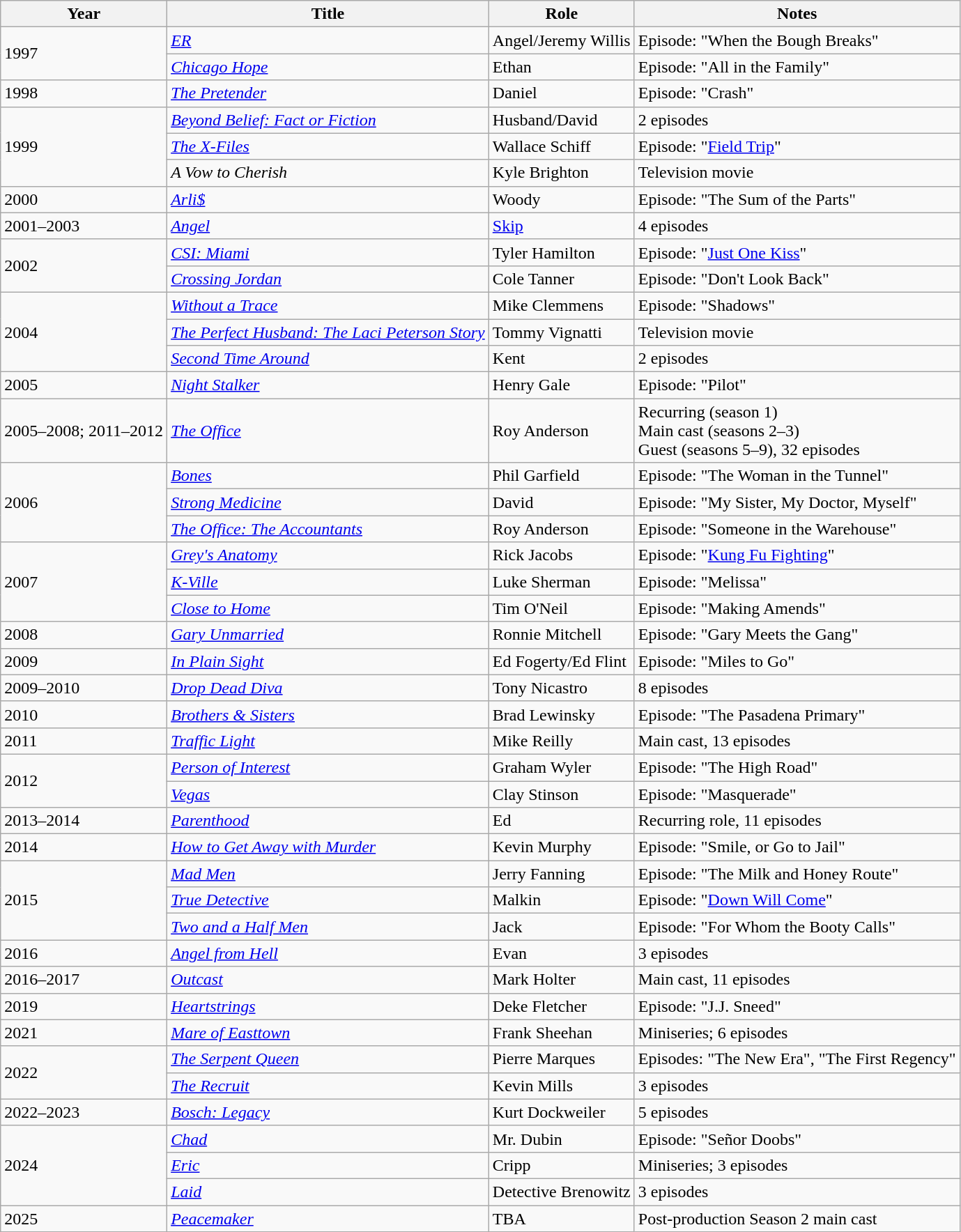<table class="wikitable sortable">
<tr>
<th>Year</th>
<th>Title</th>
<th>Role</th>
<th class="unsortable">Notes</th>
</tr>
<tr>
<td rowspan="2">1997</td>
<td><em><a href='#'>ER</a></em></td>
<td>Angel/Jeremy Willis</td>
<td>Episode: "When the Bough Breaks"</td>
</tr>
<tr>
<td><em><a href='#'>Chicago Hope</a></em></td>
<td>Ethan</td>
<td>Episode: "All in the Family"</td>
</tr>
<tr>
<td>1998</td>
<td><em><a href='#'>The Pretender</a></em></td>
<td>Daniel</td>
<td>Episode: "Crash"</td>
</tr>
<tr>
<td rowspan="3">1999</td>
<td><em><a href='#'>Beyond Belief: Fact or Fiction</a></em></td>
<td>Husband/David</td>
<td>2 episodes</td>
</tr>
<tr>
<td><em><a href='#'>The X-Files</a></em></td>
<td>Wallace Schiff</td>
<td>Episode: "<a href='#'>Field Trip</a>"</td>
</tr>
<tr>
<td><em>A Vow to Cherish</em></td>
<td>Kyle Brighton</td>
<td>Television movie</td>
</tr>
<tr>
<td>2000</td>
<td><em><a href='#'>Arli$</a></em></td>
<td>Woody</td>
<td>Episode: "The Sum of the Parts"</td>
</tr>
<tr>
<td>2001–2003</td>
<td><em><a href='#'>Angel</a></em></td>
<td><a href='#'>Skip</a></td>
<td>4 episodes</td>
</tr>
<tr>
<td rowspan="2">2002</td>
<td><em><a href='#'>CSI: Miami</a></em></td>
<td>Tyler Hamilton</td>
<td>Episode: "<a href='#'>Just One Kiss</a>"</td>
</tr>
<tr>
<td><em><a href='#'>Crossing Jordan</a></em></td>
<td>Cole Tanner</td>
<td>Episode: "Don't Look Back"</td>
</tr>
<tr>
<td rowspan="3">2004</td>
<td><em><a href='#'>Without a Trace</a></em></td>
<td>Mike Clemmens</td>
<td>Episode: "Shadows"</td>
</tr>
<tr>
<td><em><a href='#'>The Perfect Husband: The Laci Peterson Story</a></em></td>
<td>Tommy Vignatti</td>
<td>Television movie</td>
</tr>
<tr>
<td><em><a href='#'>Second Time Around</a></em></td>
<td>Kent</td>
<td>2 episodes</td>
</tr>
<tr>
<td>2005</td>
<td><em><a href='#'>Night Stalker</a></em></td>
<td>Henry Gale</td>
<td>Episode: "Pilot"</td>
</tr>
<tr>
<td>2005–2008; 2011–2012</td>
<td><em><a href='#'>The Office</a></em></td>
<td>Roy Anderson</td>
<td>Recurring (season 1)<br>Main cast (seasons 2–3)<br>Guest (seasons 5–9), 32 episodes</td>
</tr>
<tr>
<td rowspan="3">2006</td>
<td><em><a href='#'>Bones</a></em></td>
<td>Phil Garfield</td>
<td>Episode: "The Woman in the Tunnel"</td>
</tr>
<tr>
<td><em><a href='#'>Strong Medicine</a></em></td>
<td>David</td>
<td>Episode: "My Sister, My Doctor, Myself"</td>
</tr>
<tr>
<td><em><a href='#'>The Office: The Accountants</a></em></td>
<td>Roy Anderson</td>
<td>Episode: "Someone in the Warehouse"</td>
</tr>
<tr>
<td rowspan="3">2007</td>
<td><em><a href='#'>Grey's Anatomy</a></em></td>
<td>Rick Jacobs</td>
<td>Episode: "<a href='#'>Kung Fu Fighting</a>"</td>
</tr>
<tr>
<td><em><a href='#'>K-Ville</a></em></td>
<td>Luke Sherman</td>
<td>Episode: "Melissa"</td>
</tr>
<tr>
<td><em><a href='#'>Close to Home</a></em></td>
<td>Tim O'Neil</td>
<td>Episode: "Making Amends"</td>
</tr>
<tr>
<td>2008</td>
<td><em><a href='#'>Gary Unmarried</a></em></td>
<td>Ronnie Mitchell</td>
<td>Episode: "Gary Meets the Gang"</td>
</tr>
<tr>
<td>2009</td>
<td><em><a href='#'>In Plain Sight</a></em></td>
<td>Ed Fogerty/Ed Flint</td>
<td>Episode: "Miles to Go"</td>
</tr>
<tr>
<td>2009–2010</td>
<td><em><a href='#'>Drop Dead Diva</a></em></td>
<td>Tony Nicastro</td>
<td>8 episodes</td>
</tr>
<tr>
<td>2010</td>
<td><em><a href='#'>Brothers & Sisters</a></em></td>
<td>Brad Lewinsky</td>
<td>Episode: "The Pasadena Primary"</td>
</tr>
<tr>
<td>2011</td>
<td><em><a href='#'>Traffic Light</a></em></td>
<td>Mike Reilly</td>
<td>Main cast, 13 episodes</td>
</tr>
<tr>
<td rowspan="2">2012</td>
<td><em><a href='#'>Person of Interest</a></em></td>
<td>Graham Wyler</td>
<td>Episode: "The High Road"</td>
</tr>
<tr>
<td><em><a href='#'>Vegas</a></em></td>
<td>Clay Stinson</td>
<td>Episode: "Masquerade"</td>
</tr>
<tr>
<td>2013–2014</td>
<td><em><a href='#'>Parenthood</a></em></td>
<td>Ed</td>
<td>Recurring role, 11 episodes</td>
</tr>
<tr>
<td>2014</td>
<td><em><a href='#'>How to Get Away with Murder</a></em></td>
<td>Kevin Murphy</td>
<td>Episode: "Smile, or Go to Jail"</td>
</tr>
<tr>
<td rowspan="3">2015</td>
<td><em><a href='#'>Mad Men</a></em></td>
<td>Jerry Fanning</td>
<td>Episode: "The Milk and Honey Route"</td>
</tr>
<tr>
<td><em><a href='#'>True Detective</a></em></td>
<td>Malkin</td>
<td>Episode: "<a href='#'>Down Will Come</a>"</td>
</tr>
<tr>
<td><em><a href='#'>Two and a Half Men</a></em></td>
<td>Jack</td>
<td>Episode: "For Whom the Booty Calls"</td>
</tr>
<tr>
<td>2016</td>
<td><em><a href='#'>Angel from Hell</a></em></td>
<td>Evan</td>
<td>3 episodes</td>
</tr>
<tr>
<td>2016–2017</td>
<td><em><a href='#'>Outcast</a></em></td>
<td>Mark Holter</td>
<td>Main cast, 11 episodes</td>
</tr>
<tr>
<td>2019</td>
<td><em><a href='#'>Heartstrings</a></em></td>
<td>Deke Fletcher</td>
<td>Episode: "J.J. Sneed"</td>
</tr>
<tr>
<td>2021</td>
<td><em><a href='#'>Mare of Easttown</a></em></td>
<td>Frank Sheehan</td>
<td>Miniseries; 6 episodes</td>
</tr>
<tr>
<td rowspan="2">2022</td>
<td><em><a href='#'>The Serpent Queen</a></em></td>
<td>Pierre Marques</td>
<td>Episodes: "The New Era", "The First Regency"</td>
</tr>
<tr>
<td><em><a href='#'>The Recruit</a></em></td>
<td>Kevin Mills</td>
<td>3 episodes</td>
</tr>
<tr>
<td>2022–2023</td>
<td><em><a href='#'>Bosch: Legacy</a></em></td>
<td>Kurt Dockweiler</td>
<td>5 episodes</td>
</tr>
<tr>
<td rowspan="3">2024</td>
<td><em><a href='#'>Chad</a></em></td>
<td>Mr. Dubin</td>
<td>Episode: "Señor Doobs"</td>
</tr>
<tr>
<td><em><a href='#'>Eric</a></em></td>
<td>Cripp</td>
<td>Miniseries; 3 episodes</td>
</tr>
<tr>
<td><em><a href='#'>Laid</a></em></td>
<td>Detective Brenowitz</td>
<td>3 episodes</td>
</tr>
<tr>
<td>2025</td>
<td><em><a href='#'>Peacemaker</a></em></td>
<td>TBA</td>
<td>Post-production Season 2 main cast</td>
</tr>
</table>
